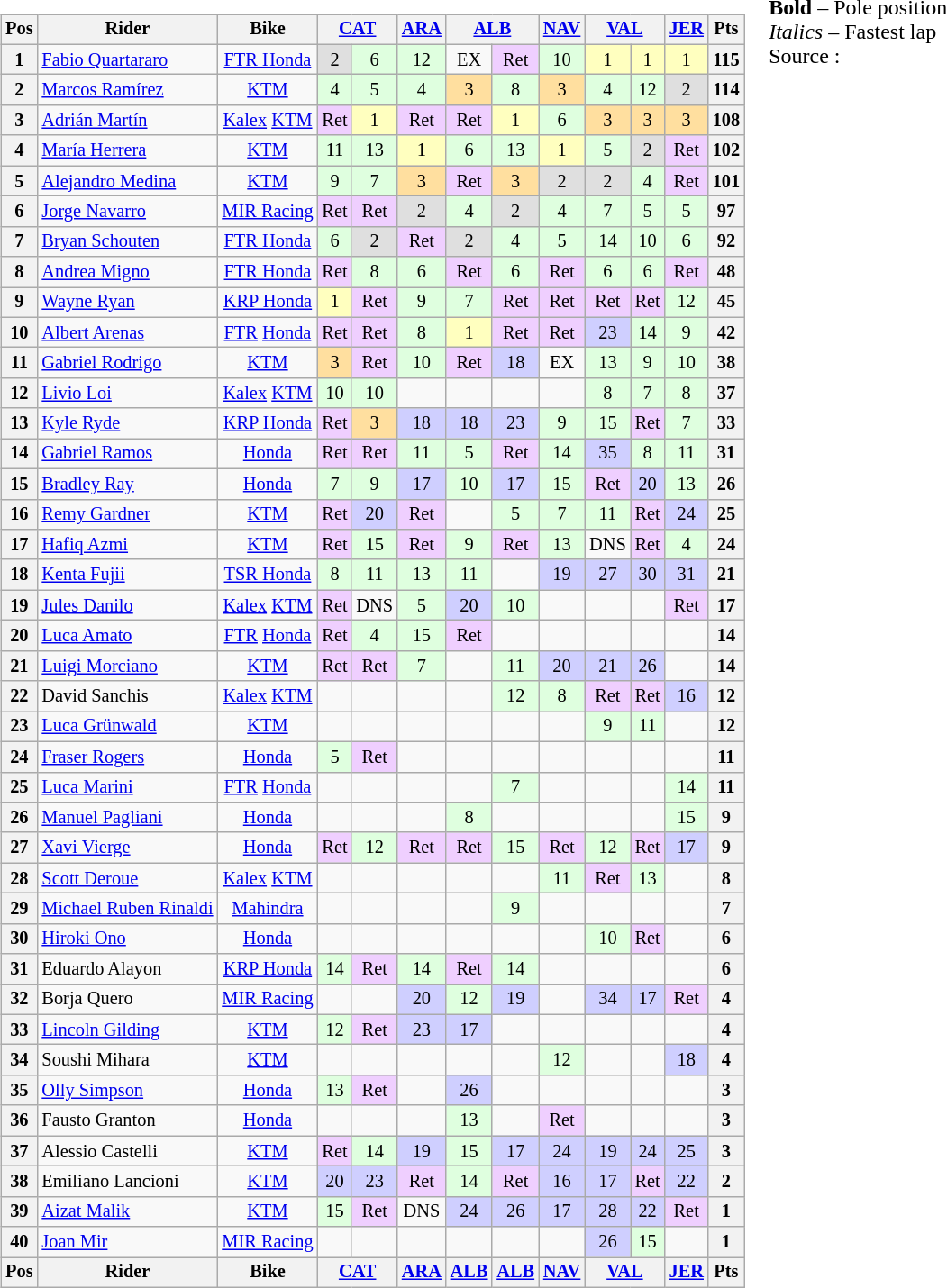<table>
<tr>
<td><br><table class="wikitable" style="font-size:85%; text-align:center">
<tr valign="top">
<th valign="middle">Pos</th>
<th valign="middle">Rider</th>
<th valign="middle">Bike</th>
<th colspan=2><a href='#'>CAT</a><br></th>
<th><a href='#'>ARA</a> <br></th>
<th colspan=2><a href='#'>ALB</a><br></th>
<th><a href='#'>NAV</a><br></th>
<th colspan=2><a href='#'>VAL</a><br></th>
<th><a href='#'>JER</a><br></th>
<th valign="middle">Pts</th>
</tr>
<tr>
<th>1</th>
<td align=left> <a href='#'>Fabio Quartararo</a></td>
<td><a href='#'>FTR Honda</a></td>
<td style="background:#dfdfdf;">2</td>
<td style="background:#dfffdf;">6</td>
<td style="background:#dfffdf;">12</td>
<td>EX</td>
<td style="background:#efcfff;">Ret</td>
<td style="background:#dfffdf;">10</td>
<td style="background:#ffffbf;">1</td>
<td style="background:#ffffbf;">1</td>
<td style="background:#ffffbf;">1</td>
<th>115</th>
</tr>
<tr>
<th>2</th>
<td align=left> <a href='#'>Marcos Ramírez</a></td>
<td><a href='#'>KTM</a></td>
<td style="background:#dfffdf;">4</td>
<td style="background:#dfffdf;">5</td>
<td style="background:#dfffdf;">4</td>
<td style="background:#ffdf9f;">3</td>
<td style="background:#dfffdf;">8</td>
<td style="background:#ffdf9f;">3</td>
<td style="background:#dfffdf;">4</td>
<td style="background:#dfffdf;">12</td>
<td style="background:#dfdfdf;">2</td>
<th>114</th>
</tr>
<tr>
<th>3</th>
<td align=left> <a href='#'>Adrián Martín</a></td>
<td><a href='#'>Kalex</a> <a href='#'>KTM</a></td>
<td style="background:#efcfff;">Ret</td>
<td style="background:#ffffbf;">1</td>
<td style="background:#efcfff;">Ret</td>
<td style="background:#efcfff;">Ret</td>
<td style="background:#ffffbf;">1</td>
<td style="background:#dfffdf;">6</td>
<td style="background:#ffdf9f;">3</td>
<td style="background:#ffdf9f;">3</td>
<td style="background:#ffdf9f;">3</td>
<th>108</th>
</tr>
<tr>
<th>4</th>
<td align=left> <a href='#'>María Herrera</a></td>
<td><a href='#'>KTM</a></td>
<td style="background:#dfffdf;">11</td>
<td style="background:#dfffdf;">13</td>
<td style="background:#ffffbf;">1</td>
<td style="background:#dfffdf;">6</td>
<td style="background:#dfffdf;">13</td>
<td style="background:#ffffbf;">1</td>
<td style="background:#dfffdf;">5</td>
<td style="background:#dfdfdf;">2</td>
<td style="background:#efcfff;">Ret</td>
<th>102</th>
</tr>
<tr>
<th>5</th>
<td align=left> <a href='#'>Alejandro Medina</a></td>
<td><a href='#'>KTM</a></td>
<td style="background:#dfffdf;">9</td>
<td style="background:#dfffdf;">7</td>
<td style="background:#ffdf9f;">3</td>
<td style="background:#efcfff;">Ret</td>
<td style="background:#ffdf9f;">3</td>
<td style="background:#dfdfdf;">2</td>
<td style="background:#dfdfdf;">2</td>
<td style="background:#dfffdf;">4</td>
<td style="background:#efcfff;">Ret</td>
<th>101</th>
</tr>
<tr>
<th>6</th>
<td align=left> <a href='#'>Jorge Navarro</a></td>
<td><a href='#'>MIR Racing</a></td>
<td style="background:#efcfff;">Ret</td>
<td style="background:#efcfff;">Ret</td>
<td style="background:#dfdfdf;">2</td>
<td style="background:#dfffdf;">4</td>
<td style="background:#dfdfdf;">2</td>
<td style="background:#dfffdf;">4</td>
<td style="background:#dfffdf;">7</td>
<td style="background:#dfffdf;">5</td>
<td style="background:#dfffdf;">5</td>
<th>97</th>
</tr>
<tr>
<th>7</th>
<td align=left> <a href='#'>Bryan Schouten</a></td>
<td><a href='#'>FTR Honda</a></td>
<td style="background:#dfffdf;">6</td>
<td style="background:#dfdfdf;">2</td>
<td style="background:#efcfff;">Ret</td>
<td style="background:#dfdfdf;">2</td>
<td style="background:#dfffdf;">4</td>
<td style="background:#dfffdf;">5</td>
<td style="background:#dfffdf;">14</td>
<td style="background:#dfffdf;">10</td>
<td style="background:#dfffdf;">6</td>
<th>92</th>
</tr>
<tr>
<th>8</th>
<td align=left> <a href='#'>Andrea Migno</a></td>
<td><a href='#'>FTR Honda</a></td>
<td style="background:#efcfff;">Ret</td>
<td style="background:#dfffdf;">8</td>
<td style="background:#dfffdf;">6</td>
<td style="background:#efcfff;">Ret</td>
<td style="background:#dfffdf;">6</td>
<td style="background:#efcfff;">Ret</td>
<td style="background:#dfffdf;">6</td>
<td style="background:#dfffdf;">6</td>
<td style="background:#efcfff;">Ret</td>
<th>48</th>
</tr>
<tr>
<th>9</th>
<td align=left> <a href='#'>Wayne Ryan</a></td>
<td><a href='#'>KRP Honda</a></td>
<td style="background:#ffffbf;">1</td>
<td style="background:#efcfff;">Ret</td>
<td style="background:#dfffdf;">9</td>
<td style="background:#dfffdf;">7</td>
<td style="background:#efcfff;">Ret</td>
<td style="background:#efcfff;">Ret</td>
<td style="background:#efcfff;">Ret</td>
<td style="background:#efcfff;">Ret</td>
<td style="background:#dfffdf;">12</td>
<th>45</th>
</tr>
<tr>
<th>10</th>
<td align=left> <a href='#'>Albert Arenas</a></td>
<td><a href='#'>FTR</a> <a href='#'>Honda</a></td>
<td style="background:#efcfff;">Ret</td>
<td style="background:#efcfff;">Ret</td>
<td style="background:#dfffdf;">8</td>
<td style="background:#ffffbf;">1</td>
<td style="background:#efcfff;">Ret</td>
<td style="background:#efcfff;">Ret</td>
<td style="background:#cfcfff;">23</td>
<td style="background:#dfffdf;">14</td>
<td style="background:#dfffdf;">9</td>
<th>42</th>
</tr>
<tr>
<th>11</th>
<td align=left> <a href='#'>Gabriel Rodrigo</a></td>
<td><a href='#'>KTM</a></td>
<td style="background:#ffdf9f;">3</td>
<td style="background:#efcfff;">Ret</td>
<td style="background:#dfffdf;">10</td>
<td style="background:#efcfff;">Ret</td>
<td style="background:#cfcfff;">18</td>
<td>EX</td>
<td style="background:#dfffdf;">13</td>
<td style="background:#dfffdf;">9</td>
<td style="background:#dfffdf;">10</td>
<th>38</th>
</tr>
<tr>
<th>12</th>
<td align=left> <a href='#'>Livio Loi</a></td>
<td><a href='#'>Kalex</a> <a href='#'>KTM</a></td>
<td style="background:#dfffdf;">10</td>
<td style="background:#dfffdf;">10</td>
<td></td>
<td></td>
<td></td>
<td></td>
<td style="background:#dfffdf;">8</td>
<td style="background:#dfffdf;">7</td>
<td style="background:#dfffdf;">8</td>
<th>37</th>
</tr>
<tr>
<th>13</th>
<td align=left> <a href='#'>Kyle Ryde</a></td>
<td><a href='#'>KRP Honda</a></td>
<td style="background:#efcfff;">Ret</td>
<td style="background:#ffdf9f;">3</td>
<td style="background:#cfcfff;">18</td>
<td style="background:#cfcfff;">18</td>
<td style="background:#cfcfff;">23</td>
<td style="background:#dfffdf;">9</td>
<td style="background:#dfffdf;">15</td>
<td style="background:#efcfff;">Ret</td>
<td style="background:#dfffdf;">7</td>
<th>33</th>
</tr>
<tr>
<th>14</th>
<td align=left> <a href='#'>Gabriel Ramos</a></td>
<td><a href='#'>Honda</a></td>
<td style="background:#efcfff;">Ret</td>
<td style="background:#efcfff;">Ret</td>
<td style="background:#dfffdf;">11</td>
<td style="background:#dfffdf;">5</td>
<td style="background:#efcfff;">Ret</td>
<td style="background:#dfffdf;">14</td>
<td style="background:#cfcfff;">35</td>
<td style="background:#dfffdf;">8</td>
<td style="background:#dfffdf;">11</td>
<th>31</th>
</tr>
<tr>
<th>15</th>
<td align=left> <a href='#'>Bradley Ray</a></td>
<td><a href='#'>Honda</a></td>
<td style="background:#dfffdf;">7</td>
<td style="background:#dfffdf;">9</td>
<td style="background:#cfcfff;">17</td>
<td style="background:#dfffdf;">10</td>
<td style="background:#cfcfff;">17</td>
<td style="background:#dfffdf;">15</td>
<td style="background:#efcfff;">Ret</td>
<td style="background:#cfcfff;">20</td>
<td style="background:#dfffdf;">13</td>
<th>26</th>
</tr>
<tr>
<th>16</th>
<td align=left> <a href='#'>Remy Gardner</a></td>
<td><a href='#'>KTM</a></td>
<td style="background:#efcfff;">Ret</td>
<td style="background:#cfcfff;">20</td>
<td style="background:#efcfff;">Ret</td>
<td></td>
<td style="background:#dfffdf;">5</td>
<td style="background:#dfffdf;">7</td>
<td style="background:#dfffdf;">11</td>
<td style="background:#efcfff;">Ret</td>
<td style="background:#cfcfff;">24</td>
<th>25</th>
</tr>
<tr>
<th>17</th>
<td align=left> <a href='#'>Hafiq Azmi</a></td>
<td><a href='#'>KTM</a></td>
<td style="background:#efcfff;">Ret</td>
<td style="background:#dfffdf;">15</td>
<td style="background:#efcfff;">Ret</td>
<td style="background:#dfffdf;">9</td>
<td style="background:#efcfff;">Ret</td>
<td style="background:#dfffdf;">13</td>
<td>DNS</td>
<td style="background:#efcfff;">Ret</td>
<td style="background:#dfffdf;">4</td>
<th>24</th>
</tr>
<tr>
<th>18</th>
<td align=left> <a href='#'>Kenta Fujii</a></td>
<td><a href='#'>TSR Honda</a></td>
<td style="background:#dfffdf;">8</td>
<td style="background:#dfffdf;">11</td>
<td style="background:#dfffdf;">13</td>
<td style="background:#dfffdf;">11</td>
<td></td>
<td style="background:#cfcfff;">19</td>
<td style="background:#cfcfff;">27</td>
<td style="background:#cfcfff;">30</td>
<td style="background:#cfcfff;">31</td>
<th>21</th>
</tr>
<tr>
<th>19</th>
<td align=left> <a href='#'>Jules Danilo</a></td>
<td><a href='#'>Kalex</a> <a href='#'>KTM</a></td>
<td style="background:#efcfff;">Ret</td>
<td>DNS</td>
<td style="background:#dfffdf;">5</td>
<td style="background:#cfcfff;">20</td>
<td style="background:#dfffdf;">10</td>
<td></td>
<td></td>
<td></td>
<td style="background:#efcfff;">Ret</td>
<th>17</th>
</tr>
<tr>
<th>20</th>
<td align=left> <a href='#'>Luca Amato</a></td>
<td><a href='#'>FTR</a> <a href='#'>Honda</a></td>
<td style="background:#efcfff;">Ret</td>
<td style="background:#dfffdf;">4</td>
<td style="background:#dfffdf;">15</td>
<td style="background:#efcfff;">Ret</td>
<td></td>
<td></td>
<td></td>
<td></td>
<td></td>
<th>14</th>
</tr>
<tr>
<th>21</th>
<td align=left> <a href='#'>Luigi Morciano</a></td>
<td><a href='#'>KTM</a></td>
<td style="background:#efcfff;">Ret</td>
<td style="background:#efcfff;">Ret</td>
<td style="background:#dfffdf;">7</td>
<td></td>
<td style="background:#dfffdf;">11</td>
<td style="background:#cfcfff;">20</td>
<td style="background:#cfcfff;">21</td>
<td style="background:#cfcfff;">26</td>
<td></td>
<th>14</th>
</tr>
<tr>
<th>22</th>
<td align=left> David Sanchis</td>
<td><a href='#'>Kalex</a> <a href='#'>KTM</a></td>
<td></td>
<td></td>
<td></td>
<td></td>
<td style="background:#dfffdf;">12</td>
<td style="background:#dfffdf;">8</td>
<td style="background:#efcfff;">Ret</td>
<td style="background:#efcfff;">Ret</td>
<td style="background:#cfcfff;">16</td>
<th>12</th>
</tr>
<tr>
<th>23</th>
<td align=left> <a href='#'>Luca Grünwald</a></td>
<td><a href='#'>KTM</a></td>
<td></td>
<td></td>
<td></td>
<td></td>
<td></td>
<td></td>
<td style="background:#dfffdf;">9</td>
<td style="background:#dfffdf;">11</td>
<td></td>
<th>12</th>
</tr>
<tr>
<th>24</th>
<td align=left> <a href='#'>Fraser Rogers</a></td>
<td><a href='#'>Honda</a></td>
<td style="background:#dfffdf;">5</td>
<td style="background:#efcfff;">Ret</td>
<td></td>
<td></td>
<td></td>
<td></td>
<td></td>
<td></td>
<td></td>
<th>11</th>
</tr>
<tr>
<th>25</th>
<td align=left> <a href='#'>Luca Marini</a></td>
<td><a href='#'>FTR</a> <a href='#'>Honda</a></td>
<td></td>
<td></td>
<td></td>
<td></td>
<td style="background:#dfffdf;">7</td>
<td></td>
<td></td>
<td></td>
<td style="background:#dfffdf;">14</td>
<th>11</th>
</tr>
<tr>
<th>26</th>
<td align=left> <a href='#'>Manuel Pagliani</a></td>
<td><a href='#'>Honda</a></td>
<td></td>
<td></td>
<td></td>
<td style="background:#dfffdf;">8</td>
<td></td>
<td></td>
<td></td>
<td></td>
<td style="background:#dfffdf;">15</td>
<th>9</th>
</tr>
<tr>
<th>27</th>
<td align=left> <a href='#'>Xavi Vierge</a></td>
<td><a href='#'>Honda</a></td>
<td style="background:#efcfff;">Ret</td>
<td style="background:#dfffdf;">12</td>
<td style="background:#efcfff;">Ret</td>
<td style="background:#efcfff;">Ret</td>
<td style="background:#dfffdf;">15</td>
<td style="background:#efcfff;">Ret</td>
<td style="background:#dfffdf;">12</td>
<td style="background:#efcfff;">Ret</td>
<td style="background:#cfcfff;">17</td>
<th>9</th>
</tr>
<tr>
<th>28</th>
<td align=left> <a href='#'>Scott Deroue</a></td>
<td><a href='#'>Kalex</a> <a href='#'>KTM</a></td>
<td></td>
<td></td>
<td></td>
<td></td>
<td></td>
<td style="background:#dfffdf;">11</td>
<td style="background:#efcfff;">Ret</td>
<td style="background:#dfffdf;">13</td>
<td></td>
<th>8</th>
</tr>
<tr>
<th>29</th>
<td align=left> <a href='#'>Michael Ruben Rinaldi</a></td>
<td><a href='#'>Mahindra</a></td>
<td></td>
<td></td>
<td></td>
<td></td>
<td style="background:#dfffdf;">9</td>
<td></td>
<td></td>
<td></td>
<td></td>
<th>7</th>
</tr>
<tr>
<th>30</th>
<td align=left> <a href='#'>Hiroki Ono</a></td>
<td><a href='#'>Honda</a></td>
<td></td>
<td></td>
<td></td>
<td></td>
<td></td>
<td></td>
<td style="background:#dfffdf;">10</td>
<td style="background:#efcfff;">Ret</td>
<td></td>
<th>6</th>
</tr>
<tr>
<th>31</th>
<td align=left> Eduardo Alayon</td>
<td><a href='#'>KRP Honda</a></td>
<td style="background:#dfffdf;">14</td>
<td style="background:#efcfff;">Ret</td>
<td style="background:#dfffdf;">14</td>
<td style="background:#efcfff;">Ret</td>
<td style="background:#dfffdf;">14</td>
<td></td>
<td></td>
<td></td>
<td></td>
<th>6</th>
</tr>
<tr>
<th>32</th>
<td align=left> Borja Quero</td>
<td><a href='#'>MIR Racing</a></td>
<td></td>
<td></td>
<td style="background:#cfcfff;">20</td>
<td style="background:#dfffdf;">12</td>
<td style="background:#cfcfff;">19</td>
<td></td>
<td style="background:#cfcfff;">34</td>
<td style="background:#cfcfff;">17</td>
<td style="background:#efcfff;">Ret</td>
<th>4</th>
</tr>
<tr>
<th>33</th>
<td align=left> <a href='#'>Lincoln Gilding</a></td>
<td><a href='#'>KTM</a></td>
<td style="background:#dfffdf;">12</td>
<td style="background:#efcfff;">Ret</td>
<td style="background:#cfcfff;">23</td>
<td style="background:#cfcfff;">17</td>
<td></td>
<td></td>
<td></td>
<td></td>
<td></td>
<th>4</th>
</tr>
<tr>
<th>34</th>
<td align=left> Soushi Mihara</td>
<td><a href='#'>KTM</a></td>
<td></td>
<td></td>
<td></td>
<td></td>
<td></td>
<td style="background:#dfffdf;">12</td>
<td></td>
<td></td>
<td style="background:#cfcfff;">18</td>
<th>4</th>
</tr>
<tr>
<th>35</th>
<td align=left> <a href='#'>Olly Simpson</a></td>
<td><a href='#'>Honda</a></td>
<td style="background:#dfffdf;">13</td>
<td style="background:#efcfff;">Ret</td>
<td></td>
<td style="background:#cfcfff;">26</td>
<td></td>
<td></td>
<td></td>
<td></td>
<td></td>
<th>3</th>
</tr>
<tr>
<th>36</th>
<td align=left> Fausto Granton</td>
<td><a href='#'>Honda</a></td>
<td></td>
<td></td>
<td></td>
<td style="background:#dfffdf;">13</td>
<td></td>
<td style="background:#efcfff;">Ret</td>
<td></td>
<td></td>
<td></td>
<th>3</th>
</tr>
<tr>
<th>37</th>
<td align=left> Alessio Castelli</td>
<td><a href='#'>KTM</a></td>
<td style="background:#efcfff;">Ret</td>
<td style="background:#dfffdf;">14</td>
<td style="background:#cfcfff;">19</td>
<td style="background:#dfffdf;">15</td>
<td style="background:#cfcfff;">17</td>
<td style="background:#cfcfff;">24</td>
<td style="background:#cfcfff;">19</td>
<td style="background:#cfcfff;">24</td>
<td style="background:#cfcfff;">25</td>
<th>3</th>
</tr>
<tr>
<th>38</th>
<td align=left> Emiliano Lancioni</td>
<td><a href='#'>KTM</a></td>
<td style="background:#cfcfff;">20</td>
<td style="background:#cfcfff;">23</td>
<td style="background:#efcfff;">Ret</td>
<td style="background:#dfffdf;">14</td>
<td style="background:#efcfff;">Ret</td>
<td style="background:#cfcfff;">16</td>
<td style="background:#cfcfff;">17</td>
<td style="background:#efcfff;">Ret</td>
<td style="background:#cfcfff;">22</td>
<th>2</th>
</tr>
<tr>
<th>39</th>
<td align=left> <a href='#'>Aizat Malik</a></td>
<td><a href='#'>KTM</a></td>
<td style="background:#dfffdf;">15</td>
<td style="background:#efcfff;">Ret</td>
<td>DNS</td>
<td style="background:#cfcfff;">24</td>
<td style="background:#cfcfff;">26</td>
<td style="background:#cfcfff;">17</td>
<td style="background:#cfcfff;">28</td>
<td style="background:#cfcfff;">22</td>
<td style="background:#efcfff;">Ret</td>
<th>1</th>
</tr>
<tr>
<th>40</th>
<td align=left> <a href='#'>Joan Mir</a></td>
<td><a href='#'>MIR Racing</a></td>
<td></td>
<td></td>
<td></td>
<td></td>
<td></td>
<td></td>
<td style="background:#cfcfff;">26</td>
<td style="background:#dfffdf;">15</td>
<td></td>
<th>1</th>
</tr>
<tr>
<th valign="middle">Pos</th>
<th valign="middle">Rider</th>
<th valign="middle">Bike</th>
<th colspan=2><a href='#'>CAT</a><br></th>
<th><a href='#'>ARA</a> <br></th>
<th><a href='#'>ALB</a><br></th>
<th><a href='#'>ALB</a><br></th>
<th><a href='#'>NAV</a><br></th>
<th colspan=2><a href='#'>VAL</a><br></th>
<th><a href='#'>JER</a><br></th>
<th valign="middle">Pts</th>
</tr>
</table>
</td>
<td valign="top"><br>
<span><strong>Bold</strong> – Pole position<br>
<em>Italics</em> – Fastest lap</span><br>
Source :</td>
</tr>
</table>
